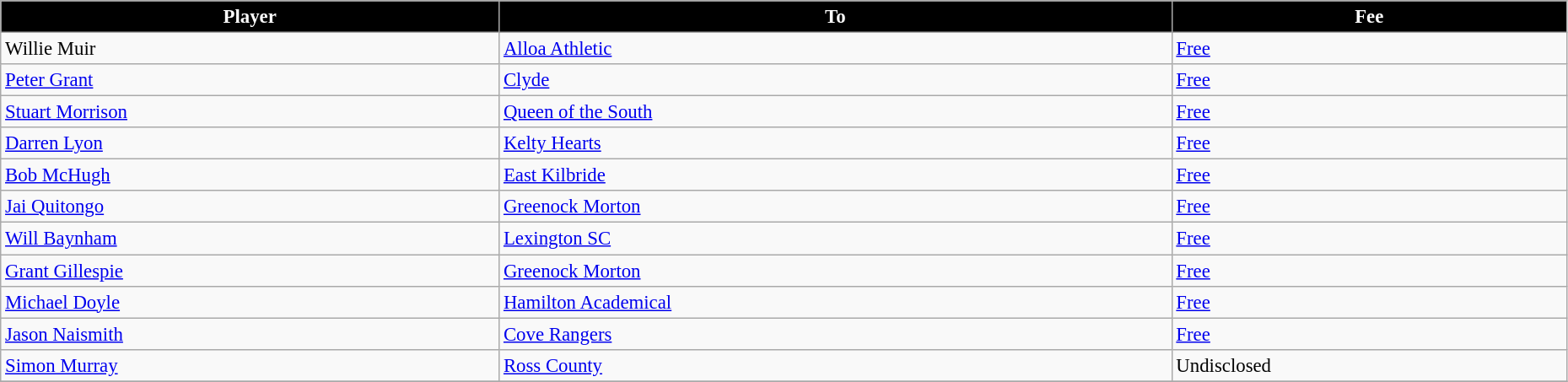<table class="wikitable" style="text-align:left; font-size:95%;width:98%;">
<tr>
<th style="background:black; color:white;">Player</th>
<th style="background:black; color:white;">To</th>
<th style="background:black; color:white;">Fee</th>
</tr>
<tr>
<td> Willie Muir</td>
<td> <a href='#'>Alloa Athletic</a></td>
<td><a href='#'>Free</a></td>
</tr>
<tr>
<td> <a href='#'>Peter Grant</a></td>
<td> <a href='#'>Clyde</a></td>
<td><a href='#'>Free</a></td>
</tr>
<tr>
<td> <a href='#'>Stuart Morrison</a></td>
<td> <a href='#'>Queen of the South</a></td>
<td><a href='#'>Free</a></td>
</tr>
<tr>
<td> <a href='#'>Darren Lyon</a></td>
<td> <a href='#'>Kelty Hearts</a></td>
<td><a href='#'>Free</a></td>
</tr>
<tr>
<td> <a href='#'>Bob McHugh</a></td>
<td> <a href='#'>East Kilbride</a></td>
<td><a href='#'>Free</a></td>
</tr>
<tr>
<td> <a href='#'>Jai Quitongo</a></td>
<td> <a href='#'>Greenock Morton</a></td>
<td><a href='#'>Free</a></td>
</tr>
<tr>
<td> <a href='#'>Will Baynham</a></td>
<td> <a href='#'>Lexington SC</a></td>
<td><a href='#'>Free</a></td>
</tr>
<tr>
<td> <a href='#'>Grant Gillespie</a></td>
<td> <a href='#'>Greenock Morton</a></td>
<td><a href='#'>Free</a></td>
</tr>
<tr>
<td> <a href='#'>Michael Doyle</a></td>
<td> <a href='#'>Hamilton Academical</a></td>
<td><a href='#'>Free</a></td>
</tr>
<tr>
<td> <a href='#'>Jason Naismith</a></td>
<td> <a href='#'>Cove Rangers</a></td>
<td><a href='#'>Free</a></td>
</tr>
<tr>
<td> <a href='#'>Simon Murray</a></td>
<td> <a href='#'>Ross County</a></td>
<td>Undisclosed</td>
</tr>
<tr>
</tr>
</table>
